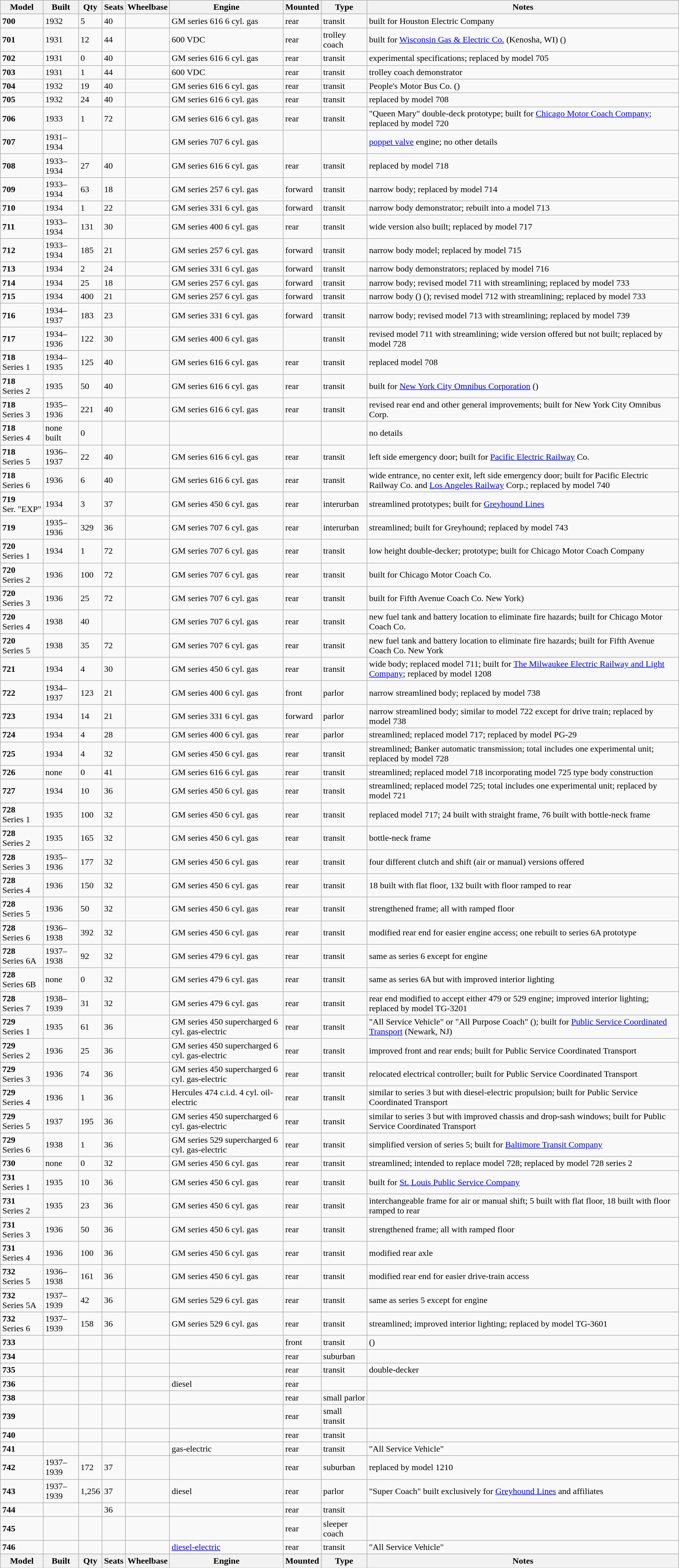<table class="wikitable">
<tr>
<th>Model</th>
<th>Built</th>
<th>Qty</th>
<th>Seats</th>
<th>Wheelbase</th>
<th>Engine</th>
<th>Mounted</th>
<th>Type</th>
<th>Notes</th>
</tr>
<tr>
<td><strong>700</strong></td>
<td>1932</td>
<td>5</td>
<td>40</td>
<td></td>
<td>GM series 616 6 cyl. gas</td>
<td>rear</td>
<td>transit</td>
<td>built for Houston Electric Company</td>
</tr>
<tr>
<td><strong>701</strong></td>
<td>1931</td>
<td>12</td>
<td>44</td>
<td></td>
<td>600 VDC</td>
<td>rear</td>
<td>trolley coach</td>
<td>built for <a href='#'>Wisconsin Gas & Electric Co.</a> (Kenosha, WI) ()</td>
</tr>
<tr>
<td><strong>702</strong></td>
<td>1931</td>
<td>0</td>
<td>40</td>
<td></td>
<td>GM series 616 6 cyl. gas</td>
<td>rear</td>
<td>transit</td>
<td>experimental specifications; replaced by model 705</td>
</tr>
<tr>
<td><strong>703</strong></td>
<td>1931</td>
<td>1</td>
<td>44</td>
<td></td>
<td>600 VDC</td>
<td>rear</td>
<td>transit</td>
<td>trolley coach demonstrator</td>
</tr>
<tr>
<td><strong>704</strong></td>
<td>1932</td>
<td>19</td>
<td>40</td>
<td></td>
<td>GM series 616 6 cyl. gas</td>
<td>rear</td>
<td>transit</td>
<td>People's Motor Bus Co. ()</td>
</tr>
<tr>
<td><strong>705</strong></td>
<td>1932</td>
<td>24</td>
<td>40</td>
<td></td>
<td>GM series 616 6 cyl. gas</td>
<td>rear</td>
<td>transit</td>
<td>replaced by model 708</td>
</tr>
<tr>
<td><strong>706</strong></td>
<td>1933</td>
<td>1</td>
<td>72</td>
<td></td>
<td>GM series 616 6 cyl. gas</td>
<td>rear</td>
<td>transit</td>
<td>"Queen Mary" double-deck prototype; built for <a href='#'>Chicago Motor Coach Company</a>; replaced by model 720</td>
</tr>
<tr>
<td><strong>707</strong></td>
<td>1931–1934</td>
<td></td>
<td></td>
<td></td>
<td>GM series 707 6 cyl. gas</td>
<td></td>
<td></td>
<td><a href='#'>poppet valve</a> engine; no other details</td>
</tr>
<tr>
<td><strong>708</strong></td>
<td>1933–1934</td>
<td>27</td>
<td>40</td>
<td></td>
<td>GM series 616 6 cyl. gas</td>
<td>rear</td>
<td>transit</td>
<td>replaced by model 718</td>
</tr>
<tr>
<td><strong>709</strong></td>
<td>1933–1934</td>
<td>63</td>
<td>18</td>
<td></td>
<td>GM series 257 6 cyl. gas</td>
<td>forward</td>
<td>transit</td>
<td> narrow body; replaced by model 714</td>
</tr>
<tr>
<td><strong>710</strong></td>
<td>1934</td>
<td>1</td>
<td>22</td>
<td></td>
<td>GM series 331 6 cyl. gas</td>
<td>forward</td>
<td>transit</td>
<td> narrow body demonstrator; rebuilt into a model 713</td>
</tr>
<tr>
<td><strong>711</strong></td>
<td>1933–1934</td>
<td>131</td>
<td>30</td>
<td></td>
<td>GM series 400 6 cyl. gas</td>
<td>rear</td>
<td>transit</td>
<td> wide version also built; replaced by model 717</td>
</tr>
<tr>
<td><strong>712</strong></td>
<td>1933–1934</td>
<td>185</td>
<td>21</td>
<td></td>
<td>GM series 257 6 cyl. gas</td>
<td>forward</td>
<td>transit</td>
<td> narrow body model; replaced by model 715</td>
</tr>
<tr>
<td><strong>713</strong></td>
<td>1934</td>
<td>2</td>
<td>24</td>
<td></td>
<td>GM series 331 6 cyl. gas</td>
<td>forward</td>
<td>transit</td>
<td> narrow body demonstrators; replaced by model 716</td>
</tr>
<tr>
<td><strong>714</strong></td>
<td>1934</td>
<td>25</td>
<td>18</td>
<td></td>
<td>GM series 257 6 cyl. gas</td>
<td>forward</td>
<td>transit</td>
<td> narrow body; revised model 711 with streamlining; replaced by model 733</td>
</tr>
<tr>
<td><strong>715</strong></td>
<td>1934</td>
<td>400</td>
<td>21</td>
<td></td>
<td>GM series 257 6 cyl. gas</td>
<td>forward</td>
<td>transit</td>
<td> narrow body () (); revised model 712 with streamlining; replaced by model 733</td>
</tr>
<tr>
<td><strong>716</strong></td>
<td>1934–1937</td>
<td>183</td>
<td>23</td>
<td></td>
<td>GM series 331 6 cyl. gas</td>
<td>forward</td>
<td>transit</td>
<td> narrow body; revised model 713 with streamlining; replaced by model 739</td>
</tr>
<tr>
<td><strong>717</strong></td>
<td>1934–1936</td>
<td>122</td>
<td>30</td>
<td></td>
<td>GM series 400 6 cyl. gas</td>
<td></td>
<td>transit</td>
<td>revised model 711 with streamlining;  wide version offered but not built; replaced by model 728</td>
</tr>
<tr>
<td><strong>718</strong><br>Series 1</td>
<td>1934–1935</td>
<td>125</td>
<td>40</td>
<td></td>
<td>GM series 616 6 cyl. gas</td>
<td>rear</td>
<td>transit</td>
<td>replaced model 708</td>
</tr>
<tr>
<td><strong>718</strong><br>Series 2</td>
<td>1935</td>
<td>50</td>
<td>40</td>
<td></td>
<td>GM series 616 6 cyl. gas</td>
<td>rear</td>
<td>transit</td>
<td>built for <a href='#'>New York City Omnibus Corporation</a> ()</td>
</tr>
<tr>
<td><strong>718</strong><br>Series 3</td>
<td>1935–1936</td>
<td>221</td>
<td>40</td>
<td></td>
<td>GM series 616 6 cyl. gas</td>
<td>rear</td>
<td>transit</td>
<td>revised rear end and other general improvements; built for New York City Omnibus Corp.</td>
</tr>
<tr>
<td><strong>718</strong><br>Series 4</td>
<td>none built</td>
<td>0</td>
<td></td>
<td></td>
<td></td>
<td></td>
<td></td>
<td>no details</td>
</tr>
<tr>
<td><strong>718</strong><br>Series 5</td>
<td>1936–1937</td>
<td>22</td>
<td>40</td>
<td></td>
<td>GM series 616 6 cyl. gas</td>
<td>rear</td>
<td>transit</td>
<td>left side emergency door; built for <a href='#'>Pacific Electric Railway</a> Co.</td>
</tr>
<tr>
<td><strong>718</strong><br>Series 6</td>
<td>1936</td>
<td>6</td>
<td>40</td>
<td></td>
<td>GM series 616 6 cyl. gas</td>
<td>rear</td>
<td>transit</td>
<td> wide entrance, no center exit, left side emergency door; built for Pacific Electric Railway Co. and <a href='#'>Los Angeles Railway</a> Corp.; replaced by model 740</td>
</tr>
<tr>
<td><strong>719</strong><br>Ser. "EXP"</td>
<td>1934</td>
<td>3</td>
<td>37</td>
<td></td>
<td>GM series 450 6 cyl. gas</td>
<td>rear</td>
<td>interurban</td>
<td>streamlined prototypes; built for <a href='#'>Greyhound Lines</a></td>
</tr>
<tr>
<td><strong>719</strong></td>
<td>1935–1936</td>
<td>329</td>
<td>36</td>
<td></td>
<td>GM series 707 6 cyl. gas</td>
<td>rear</td>
<td>interurban</td>
<td>streamlined; built for Greyhound; replaced by model 743</td>
</tr>
<tr>
<td><strong>720</strong><br>Series 1</td>
<td>1934</td>
<td>1</td>
<td>72</td>
<td></td>
<td>GM series 707 6 cyl. gas</td>
<td>rear</td>
<td>transit</td>
<td> low height double-decker; prototype; built for Chicago Motor Coach Company</td>
</tr>
<tr>
<td><strong>720</strong><br>Series 2</td>
<td>1936</td>
<td>100</td>
<td>72</td>
<td></td>
<td>GM series 707 6 cyl. gas</td>
<td>rear</td>
<td>transit</td>
<td>built for Chicago Motor Coach Co.</td>
</tr>
<tr>
<td><strong>720</strong><br>Series 3</td>
<td>1936</td>
<td>25</td>
<td>72</td>
<td></td>
<td>GM series 707 6 cyl. gas</td>
<td>rear</td>
<td>transit</td>
<td>built for Fifth Avenue Coach Co. New York)</td>
</tr>
<tr>
<td><strong>720</strong><br>Series 4</td>
<td>1938</td>
<td>40</td>
<td></td>
<td></td>
<td>GM series 707 6 cyl. gas</td>
<td>rear</td>
<td>transit</td>
<td>new fuel tank and battery location to eliminate fire hazards; built for Chicago Motor Coach Co.</td>
</tr>
<tr>
<td><strong>720</strong><br>Series 5</td>
<td>1938</td>
<td>35</td>
<td>72</td>
<td></td>
<td>GM series 707 6 cyl. gas</td>
<td>rear</td>
<td>transit</td>
<td>new fuel tank and battery location to eliminate fire hazards; built for Fifth Avenue Coach Co. New York</td>
</tr>
<tr>
<td><strong>721</strong></td>
<td>1934</td>
<td>4</td>
<td>30</td>
<td></td>
<td>GM series 450 6 cyl. gas</td>
<td>rear</td>
<td>transit</td>
<td> wide body; replaced model 711; built for <a href='#'>The Milwaukee Electric Railway and Light Company</a>; replaced by model 1208</td>
</tr>
<tr>
<td><strong>722</strong></td>
<td>1934–1937</td>
<td>123</td>
<td>21</td>
<td></td>
<td>GM series 400 6 cyl. gas</td>
<td>front</td>
<td>parlor</td>
<td> narrow streamlined body; replaced by model 738</td>
</tr>
<tr>
<td><strong>723</strong></td>
<td>1934</td>
<td>14</td>
<td>21</td>
<td></td>
<td>GM series 331 6 cyl. gas</td>
<td>forward</td>
<td>parlor</td>
<td> narrow streamlined body; similar to model 722 except for drive train; replaced by model 738</td>
</tr>
<tr>
<td><strong>724</strong></td>
<td>1934</td>
<td>4</td>
<td>28</td>
<td></td>
<td>GM series 400 6 cyl. gas</td>
<td>rear</td>
<td>parlor</td>
<td>streamlined; replaced model 717; replaced by model PG-29</td>
</tr>
<tr>
<td><strong>725</strong></td>
<td>1934</td>
<td>4</td>
<td>32</td>
<td></td>
<td>GM series 450 6 cyl. gas</td>
<td>rear</td>
<td>transit</td>
<td>streamlined; Banker automatic transmission; total includes one experimental unit; replaced by model 728</td>
</tr>
<tr>
<td><strong>726</strong></td>
<td>none</td>
<td>0</td>
<td>41</td>
<td></td>
<td>GM series 616 6 cyl. gas</td>
<td>rear</td>
<td>transit</td>
<td>streamlined; replaced model 718 incorporating model 725 type body construction</td>
</tr>
<tr>
<td><strong>727</strong></td>
<td>1934</td>
<td>10</td>
<td>36</td>
<td></td>
<td>GM series 450 6 cyl. gas</td>
<td>rear</td>
<td>transit</td>
<td>streamlined; replaced model 725; total includes one experimental unit; replaced by model 721</td>
</tr>
<tr>
<td><strong>728</strong><br>Series 1</td>
<td>1935</td>
<td>100</td>
<td>32</td>
<td></td>
<td>GM series 450 6 cyl. gas</td>
<td>rear</td>
<td>transit</td>
<td>replaced model 717; 24 built with straight frame, 76 built with bottle-neck frame</td>
</tr>
<tr>
<td><strong>728</strong><br>Series 2</td>
<td>1935</td>
<td>165</td>
<td>32</td>
<td></td>
<td>GM series 450 6 cyl. gas</td>
<td>rear</td>
<td>transit</td>
<td>bottle-neck frame</td>
</tr>
<tr>
<td><strong>728</strong><br>Series 3</td>
<td>1935–1936</td>
<td>177</td>
<td>32</td>
<td></td>
<td>GM series 450 6 cyl. gas</td>
<td>rear</td>
<td>transit</td>
<td>four different clutch and shift (air or manual) versions offered</td>
</tr>
<tr>
<td><strong>728</strong><br>Series 4</td>
<td>1936</td>
<td>150</td>
<td>32</td>
<td></td>
<td>GM series 450 6 cyl. gas</td>
<td>rear</td>
<td>transit</td>
<td>18 built with flat floor, 132 built with floor ramped to rear</td>
</tr>
<tr>
<td><strong>728</strong><br>Series 5</td>
<td>1936</td>
<td>50</td>
<td>32</td>
<td></td>
<td>GM series 450 6 cyl. gas</td>
<td>rear</td>
<td>transit</td>
<td>strengthened frame; all with ramped floor</td>
</tr>
<tr>
<td><strong>728</strong><br>Series 6</td>
<td>1936–1938</td>
<td>392</td>
<td>32</td>
<td></td>
<td>GM series 450 6 cyl. gas</td>
<td>rear</td>
<td>transit</td>
<td>modified rear end for easier engine access; one rebuilt to series 6A prototype</td>
</tr>
<tr>
<td><strong>728</strong><br>Series 6A</td>
<td>1937–1938</td>
<td>92</td>
<td>32</td>
<td></td>
<td>GM series 479 6 cyl. gas</td>
<td>rear</td>
<td>transit</td>
<td>same as series 6 except for engine</td>
</tr>
<tr>
<td><strong>728</strong><br>Series 6B</td>
<td>none</td>
<td>0</td>
<td>32</td>
<td></td>
<td>GM series 479 6 cyl. gas</td>
<td>rear</td>
<td>transit</td>
<td>same as series 6A but with improved interior lighting</td>
</tr>
<tr>
<td><strong>728</strong><br>Series 7</td>
<td>1938–1939</td>
<td>31</td>
<td>32</td>
<td></td>
<td>GM series 479 6 cyl. gas</td>
<td>rear</td>
<td>transit</td>
<td>rear end modified to accept either 479 or 529 engine; improved interior lighting; replaced by model TG-3201</td>
</tr>
<tr>
<td><strong>729</strong><br>Series 1</td>
<td>1935</td>
<td>61</td>
<td>36</td>
<td></td>
<td>GM series 450 supercharged 6 cyl. gas-electric</td>
<td>rear</td>
<td>transit</td>
<td>"All Service Vehicle" or "All Purpose Coach" (); built for <a href='#'>Public Service Coordinated Transport</a> (Newark, NJ)</td>
</tr>
<tr>
<td><strong>729</strong><br>Series 2</td>
<td>1936</td>
<td>25</td>
<td>36</td>
<td></td>
<td>GM series 450 supercharged 6 cyl. gas-electric</td>
<td>rear</td>
<td>transit</td>
<td>improved front and rear ends; built for Public Service Coordinated Transport</td>
</tr>
<tr>
<td><strong>729</strong><br>Series 3</td>
<td>1936</td>
<td>74</td>
<td>36</td>
<td></td>
<td>GM series 450 supercharged 6 cyl. gas-electric</td>
<td>rear</td>
<td>transit</td>
<td>relocated electrical controller; built for Public Service Coordinated Transport</td>
</tr>
<tr>
<td><strong>729</strong><br>Series 4</td>
<td>1936</td>
<td>1</td>
<td>36</td>
<td></td>
<td>Hercules 474 c.i.d. 4 cyl. oil-electric</td>
<td>rear</td>
<td>transit</td>
<td>similar to series 3 but with diesel-electric propulsion; built for Public Service Coordinated Transport</td>
</tr>
<tr>
<td><strong>729</strong><br>Series 5</td>
<td>1937</td>
<td>195</td>
<td>36</td>
<td></td>
<td>GM series 450 supercharged 6 cyl. gas-electric</td>
<td>rear</td>
<td>transit</td>
<td>similar to series 3 but with improved chassis and drop-sash windows; built for Public Service Coordinated Transport</td>
</tr>
<tr>
<td><strong>729</strong><br>Series 6</td>
<td>1938</td>
<td>1</td>
<td>36</td>
<td></td>
<td>GM series 529 supercharged 6 cyl. gas-electric</td>
<td>rear</td>
<td>transit</td>
<td>simplified version of series 5; built for <a href='#'>Baltimore Transit Company</a></td>
</tr>
<tr>
<td><strong>730</strong></td>
<td>none</td>
<td>0</td>
<td>32</td>
<td></td>
<td>GM series 450 6 cyl. gas</td>
<td>rear</td>
<td>transit</td>
<td>streamlined; intended to replace model 728; replaced by model 728 series 2</td>
</tr>
<tr>
<td><strong>731</strong><br>Series 1</td>
<td>1935</td>
<td>10</td>
<td>36</td>
<td></td>
<td>GM series 450 6 cyl. gas</td>
<td>rear</td>
<td>transit</td>
<td>built for <a href='#'>St. Louis Public Service Company</a></td>
</tr>
<tr>
<td><strong>731</strong><br>Series 2</td>
<td>1935</td>
<td>23</td>
<td>36</td>
<td></td>
<td>GM series 450 6 cyl. gas</td>
<td>rear</td>
<td>transit</td>
<td>interchangeable frame for air or manual shift; 5 built with flat floor, 18 built with floor ramped to rear</td>
</tr>
<tr>
<td><strong>731</strong><br>Series 3</td>
<td>1936</td>
<td>50</td>
<td>36</td>
<td></td>
<td>GM series 450 6 cyl. gas</td>
<td>rear</td>
<td>transit</td>
<td>strengthened frame; all with ramped floor</td>
</tr>
<tr>
<td><strong>731</strong><br>Series 4</td>
<td>1936</td>
<td>100</td>
<td>36</td>
<td></td>
<td>GM series 450 6 cyl. gas</td>
<td>rear</td>
<td>transit</td>
<td>modified rear axle</td>
</tr>
<tr>
<td><strong>732</strong><br>Series 5</td>
<td>1936–1938</td>
<td>161</td>
<td>36</td>
<td></td>
<td>GM series 450 6 cyl. gas</td>
<td>rear</td>
<td>transit</td>
<td>modified rear end for easier drive-train access</td>
</tr>
<tr>
<td><strong>732</strong><br>Series 5A</td>
<td>1937–1939</td>
<td>42</td>
<td>36</td>
<td></td>
<td>GM series 529 6 cyl. gas</td>
<td>rear</td>
<td>transit</td>
<td>same as series 5 except for engine</td>
</tr>
<tr>
<td><strong>732</strong><br>Series 6</td>
<td>1937–1939</td>
<td>158</td>
<td>36</td>
<td></td>
<td>GM series 529 6 cyl. gas</td>
<td>rear</td>
<td>transit</td>
<td>streamlined; improved interior lighting; replaced by model TG-3601</td>
</tr>
<tr>
<td><strong>733</strong></td>
<td></td>
<td></td>
<td></td>
<td></td>
<td></td>
<td>front</td>
<td>transit</td>
<td>()</td>
</tr>
<tr>
<td><strong>734</strong></td>
<td></td>
<td></td>
<td></td>
<td></td>
<td></td>
<td>rear</td>
<td>suburban</td>
<td></td>
</tr>
<tr>
<td><strong>735</strong></td>
<td></td>
<td></td>
<td></td>
<td></td>
<td></td>
<td>rear</td>
<td>transit</td>
<td>double-decker</td>
</tr>
<tr>
<td><strong>736</strong></td>
<td></td>
<td></td>
<td></td>
<td></td>
<td>diesel</td>
<td>rear</td>
<td></td>
<td></td>
</tr>
<tr>
<td><strong>738</strong></td>
<td></td>
<td></td>
<td></td>
<td></td>
<td></td>
<td>rear</td>
<td>small parlor</td>
<td></td>
</tr>
<tr>
<td><strong>739</strong></td>
<td></td>
<td></td>
<td></td>
<td></td>
<td></td>
<td>rear</td>
<td>small transit</td>
<td></td>
</tr>
<tr>
<td><strong>740</strong></td>
<td></td>
<td></td>
<td></td>
<td></td>
<td></td>
<td>rear</td>
<td>transit</td>
<td></td>
</tr>
<tr>
<td><strong>741</strong></td>
<td></td>
<td></td>
<td></td>
<td></td>
<td>gas-electric</td>
<td>rear</td>
<td>transit</td>
<td>"All Service Vehicle"</td>
</tr>
<tr>
<td><strong>742</strong></td>
<td>1937–1939</td>
<td>172</td>
<td>37</td>
<td></td>
<td></td>
<td>rear</td>
<td>suburban</td>
<td>replaced by model 1210</td>
</tr>
<tr>
<td><strong>743</strong></td>
<td>1937–1939</td>
<td>1,256</td>
<td>37</td>
<td></td>
<td>diesel</td>
<td>rear</td>
<td>parlor</td>
<td>"Super Coach" built exclusively for <a href='#'>Greyhound Lines</a> and affiliates</td>
</tr>
<tr>
<td><strong>744</strong></td>
<td></td>
<td></td>
<td>36</td>
<td></td>
<td></td>
<td>rear</td>
<td>transit</td>
<td></td>
</tr>
<tr>
<td><strong>745</strong></td>
<td></td>
<td></td>
<td></td>
<td></td>
<td></td>
<td>rear</td>
<td>sleeper coach</td>
<td></td>
</tr>
<tr>
<td><strong>746</strong></td>
<td></td>
<td></td>
<td></td>
<td></td>
<td><a href='#'>diesel-electric</a></td>
<td>rear</td>
<td>transit</td>
<td>"All Service Vehicle"</td>
</tr>
<tr>
<th>Model</th>
<th>Built</th>
<th>Qty</th>
<th>Seats</th>
<th>Wheelbase</th>
<th>Engine</th>
<th>Mounted</th>
<th>Type</th>
<th>Notes</th>
</tr>
</table>
